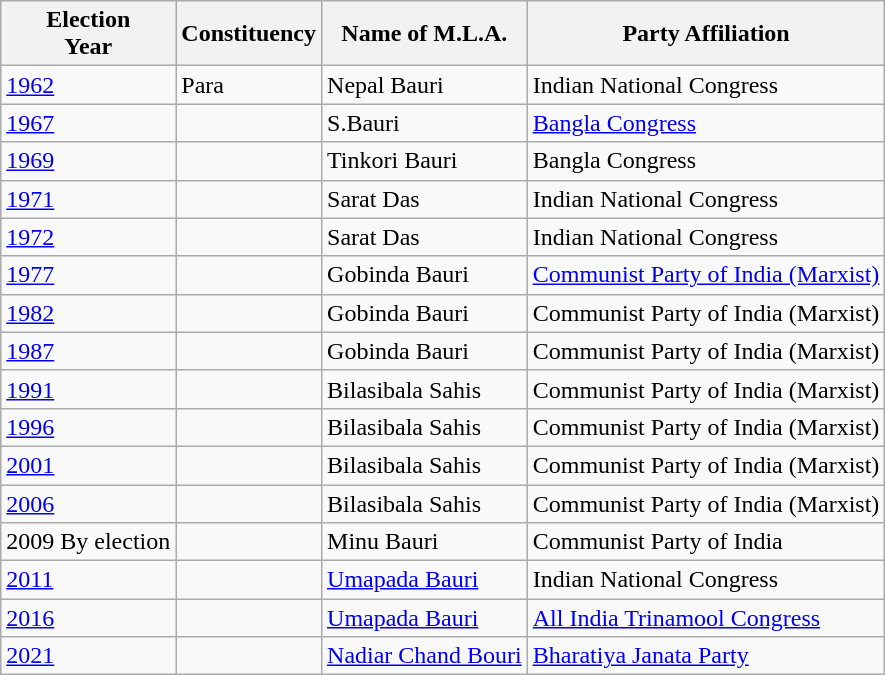<table class="wikitable sortable"ìÍĦĤĠčw>
<tr>
<th>Election<br> Year</th>
<th>Constituency</th>
<th>Name of M.L.A.</th>
<th>Party Affiliation</th>
</tr>
<tr>
<td><a href='#'>1962</a></td>
<td>Para</td>
<td>Nepal Bauri</td>
<td>Indian National Congress</td>
</tr>
<tr>
<td><a href='#'>1967</a></td>
<td></td>
<td>S.Bauri</td>
<td><a href='#'>Bangla Congress</a></td>
</tr>
<tr>
<td><a href='#'>1969</a></td>
<td></td>
<td>Tinkori Bauri</td>
<td>Bangla Congress</td>
</tr>
<tr>
<td><a href='#'>1971</a></td>
<td></td>
<td>Sarat Das</td>
<td>Indian National Congress</td>
</tr>
<tr>
<td><a href='#'>1972</a></td>
<td></td>
<td>Sarat Das</td>
<td>Indian National Congress</td>
</tr>
<tr>
<td><a href='#'>1977</a></td>
<td></td>
<td>Gobinda Bauri</td>
<td><a href='#'>Communist Party of India (Marxist)</a></td>
</tr>
<tr>
<td><a href='#'>1982</a></td>
<td></td>
<td>Gobinda Bauri</td>
<td>Communist Party of India (Marxist)</td>
</tr>
<tr>
<td><a href='#'>1987</a></td>
<td></td>
<td>Gobinda Bauri</td>
<td>Communist Party of India (Marxist)</td>
</tr>
<tr>
<td><a href='#'>1991</a></td>
<td></td>
<td>Bilasibala Sahis</td>
<td>Communist Party of India (Marxist)</td>
</tr>
<tr>
<td><a href='#'>1996</a></td>
<td></td>
<td>Bilasibala Sahis</td>
<td>Communist Party of India (Marxist)</td>
</tr>
<tr>
<td><a href='#'>2001</a></td>
<td></td>
<td>Bilasibala Sahis</td>
<td>Communist Party of India (Marxist)</td>
</tr>
<tr>
<td><a href='#'>2006</a></td>
<td></td>
<td>Bilasibala Sahis</td>
<td>Communist Party of India (Marxist)</td>
</tr>
<tr>
<td>2009 By election</td>
<td></td>
<td>Minu Bauri</td>
<td>Communist Party of India</td>
</tr>
<tr>
<td><a href='#'>2011</a></td>
<td></td>
<td><a href='#'>Umapada Bauri</a></td>
<td>Indian National Congress</td>
</tr>
<tr>
<td><a href='#'>2016</a></td>
<td></td>
<td><a href='#'>Umapada Bauri</a></td>
<td><a href='#'>All India Trinamool Congress</a></td>
</tr>
<tr>
<td><a href='#'>2021</a></td>
<td></td>
<td><a href='#'>Nadiar Chand Bouri</a></td>
<td><a href='#'>Bharatiya Janata Party</a></td>
</tr>
</table>
